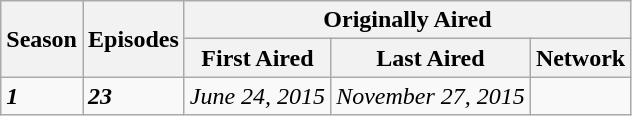<table class="wikitable">
<tr>
<th rowspan="2">Season</th>
<th rowspan="2">Episodes</th>
<th colspan="3">Originally Aired</th>
</tr>
<tr>
<th>First Aired</th>
<th>Last Aired</th>
<th>Network</th>
</tr>
<tr>
<td><strong><em>1</em></strong></td>
<td><strong><em>23</em></strong></td>
<td><em>June 24, 2015</em></td>
<td><em>November 27, 2015</em></td>
<td><em></em></td>
</tr>
</table>
